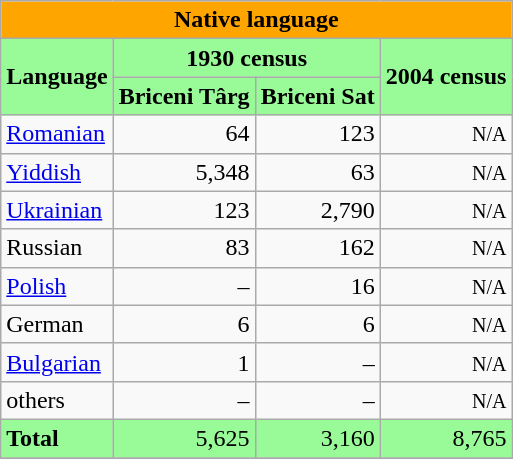<table class="wikitable">
<tr ---->
<td colspan="4" align="center" bgcolor="#FFA500"><strong>Native language</strong></td>
</tr>
<tr ---->
<td rowspan="2" align="center" bgcolor="#98FB98"><strong>Language</strong></td>
<td colspan="2" align="center" bgcolor="#98FB98"><strong>1930 census</strong></td>
<td rowspan="2" align="center" bgcolor="#98FB98"><strong>2004 census</strong></td>
</tr>
<tr ---->
<td align="center" bgcolor="#98FB98"><strong>Briceni Târg</strong></td>
<td align="center" bgcolor="#98FB98"><strong>Briceni Sat</strong></td>
</tr>
<tr ---->
<td align=left><a href='#'>Romanian</a></td>
<td align=right>64</td>
<td align=right>123</td>
<td align=right><small>N/A</small></td>
</tr>
<tr ---->
<td align=left><a href='#'>Yiddish</a></td>
<td align=right>5,348</td>
<td align=right>63</td>
<td align=right><small>N/A</small></td>
</tr>
<tr ---->
<td align=left><a href='#'>Ukrainian</a></td>
<td align=right>123</td>
<td align=right>2,790</td>
<td align=right><small>N/A</small></td>
</tr>
<tr ---->
<td align=left>Russian</td>
<td align=right>83</td>
<td align=right>162</td>
<td align=right><small>N/A</small></td>
</tr>
<tr ---->
<td align=left><a href='#'>Polish</a></td>
<td align=right>–</td>
<td align=right>16</td>
<td align=right><small>N/A</small></td>
</tr>
<tr ---->
<td align=left>German</td>
<td align=right>6</td>
<td align=right>6</td>
<td align=right><small>N/A</small></td>
</tr>
<tr ---->
<td align=left><a href='#'>Bulgarian</a></td>
<td align=right>1</td>
<td align=right>–</td>
<td align=right><small>N/A</small></td>
</tr>
<tr ---->
<td align=left>others</td>
<td align=right>–</td>
<td align=right>–</td>
<td align=right><small>N/A</small></td>
</tr>
<tr ---->
<td align=left bgcolor="#98FB98"><strong>Total</strong></td>
<td align=right bgcolor="#98FB98">5,625</td>
<td align=right bgcolor="#98FB98">3,160</td>
<td align=right bgcolor="#98FB98">8,765</td>
</tr>
<tr ---->
</tr>
</table>
